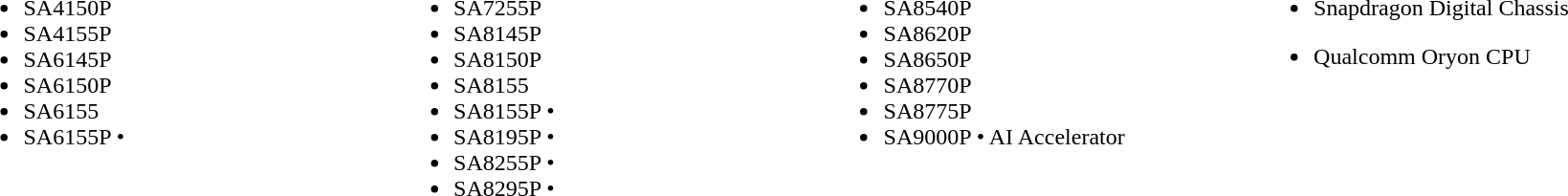<table border="0" cellpadding="5" width="95%">
<tr>
<td width="25%" valign="top" align="left"><br><ul><li>SA4150P</li><li>SA4155P</li><li>SA6145P</li><li>SA6150P</li><li>SA6155</li><li>SA6155P •</li></ul></td>
<td width="25%" valign="top" align="left"><br><ul><li>SA7255P</li><li>SA8145P</li><li>SA8150P</li><li>SA8155</li><li>SA8155P •</li><li>SA8195P •</li><li>SA8255P •</li><li>SA8295P •</li></ul></td>
<td width="25%" valign="top" align="left"><br><ul><li>SA8540P</li><li>SA8620P</li><li>SA8650P</li><li>SA8770P</li><li>SA8775P</li><li>SA9000P • AI Accelerator</li></ul></td>
<td width="25%" valign="top" align="left"><br><ul><li>Snapdragon Digital Chassis</li></ul><ul><li>Qualcomm Oryon CPU</li></ul></td>
</tr>
</table>
